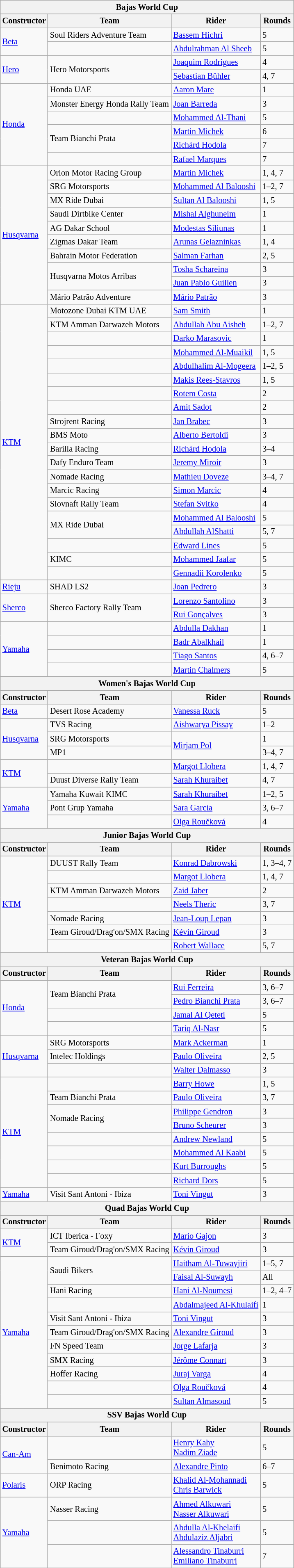<table class="wikitable" style="font-size: 85%">
<tr>
<th colspan=4>Bajas World Cup</th>
</tr>
<tr>
<th>Constructor</th>
<th>Team</th>
<th>Rider</th>
<th>Rounds</th>
</tr>
<tr>
<td rowspan=2> <a href='#'>Beta</a></td>
<td>Soul Riders Adventure Team</td>
<td> <a href='#'>Bassem Hichri</a></td>
<td>5</td>
</tr>
<tr>
<td></td>
<td> <a href='#'>Abdulrahman Al Sheeb</a></td>
<td>5</td>
</tr>
<tr>
<td rowspan=2> <a href='#'>Hero</a></td>
<td rowspan=2>Hero Motorsports</td>
<td> <a href='#'>Joaquim Rodrigues</a></td>
<td>4</td>
</tr>
<tr>
<td> <a href='#'>Sebastian Bühler</a></td>
<td>4, 7</td>
</tr>
<tr>
<td rowspan=6> <a href='#'>Honda</a></td>
<td>Honda UAE</td>
<td> <a href='#'>Aaron Mare</a></td>
<td>1</td>
</tr>
<tr>
<td>Monster Energy Honda Rally Team</td>
<td> <a href='#'>Joan Barreda</a></td>
<td>3</td>
</tr>
<tr>
<td></td>
<td> <a href='#'>Mohammed Al-Thani</a></td>
<td>5</td>
</tr>
<tr>
<td rowspan=2>Team Bianchi Prata</td>
<td> <a href='#'>Martin Michek</a></td>
<td>6</td>
</tr>
<tr>
<td> <a href='#'>Richárd Hodola</a></td>
<td>7</td>
</tr>
<tr>
<td></td>
<td> <a href='#'>Rafael Marques</a></td>
<td>7</td>
</tr>
<tr>
<td rowspan=10> <a href='#'>Husqvarna</a></td>
<td>Orion Motor Racing Group</td>
<td> <a href='#'>Martin Michek</a></td>
<td>1, 4, 7</td>
</tr>
<tr>
<td>SRG Motorsports</td>
<td> <a href='#'>Mohammed Al Balooshi</a></td>
<td>1–2, 7</td>
</tr>
<tr>
<td>MX Ride Dubai</td>
<td> <a href='#'>Sultan Al Balooshi</a></td>
<td>1, 5</td>
</tr>
<tr>
<td>Saudi Dirtbike Center</td>
<td> <a href='#'>Mishal Alghuneim</a></td>
<td>1</td>
</tr>
<tr>
<td>AG Dakar School</td>
<td> <a href='#'>Modestas Siliunas</a></td>
<td>1</td>
</tr>
<tr>
<td>Zigmas Dakar Team</td>
<td> <a href='#'>Arunas Gelazninkas</a></td>
<td>1, 4</td>
</tr>
<tr>
<td>Bahrain Motor Federation</td>
<td> <a href='#'>Salman Farhan</a></td>
<td>2, 5</td>
</tr>
<tr>
<td rowspan=2>Husqvarna Motos Arribas</td>
<td> <a href='#'>Tosha Schareina</a></td>
<td>3</td>
</tr>
<tr>
<td> <a href='#'>Juan Pablo Guillen</a></td>
<td>3</td>
</tr>
<tr>
<td>Mário Patrão Adventure</td>
<td> <a href='#'>Mário Patrão</a></td>
<td>3</td>
</tr>
<tr>
<td rowspan=20> <a href='#'>KTM</a></td>
<td>Motozone Dubai KTM UAE</td>
<td> <a href='#'>Sam Smith</a></td>
<td>1</td>
</tr>
<tr>
<td>KTM Amman Darwazeh Motors</td>
<td> <a href='#'>Abdullah Abu Aisheh</a></td>
<td>1–2, 7</td>
</tr>
<tr>
<td></td>
<td> <a href='#'>Darko Marasovic</a></td>
<td>1</td>
</tr>
<tr>
<td></td>
<td> <a href='#'>Mohammed Al-Muaikil</a></td>
<td>1, 5</td>
</tr>
<tr>
<td></td>
<td> <a href='#'>Abdulhalim Al-Mogeera</a></td>
<td>1–2, 5</td>
</tr>
<tr>
<td></td>
<td> <a href='#'>Makis Rees-Stavros</a></td>
<td>1, 5</td>
</tr>
<tr>
<td></td>
<td> <a href='#'>Rotem Costa</a></td>
<td>2</td>
</tr>
<tr>
<td></td>
<td> <a href='#'>Amit Sadot</a></td>
<td>2</td>
</tr>
<tr>
<td>Strojrent Racing</td>
<td> <a href='#'>Jan Brabec</a></td>
<td>3</td>
</tr>
<tr>
<td>BMS Moto</td>
<td> <a href='#'>Alberto Bertoldi</a></td>
<td>3</td>
</tr>
<tr>
<td>Barilla Racing</td>
<td> <a href='#'>Richárd Hodola</a></td>
<td>3–4</td>
</tr>
<tr>
<td>Dafy Enduro Team</td>
<td> <a href='#'>Jeremy Miroir</a></td>
<td>3</td>
</tr>
<tr>
<td>Nomade Racing</td>
<td> <a href='#'>Mathieu Doveze</a></td>
<td>3–4, 7</td>
</tr>
<tr>
<td>Marcic Racing</td>
<td> <a href='#'>Simon Marcic</a></td>
<td>4</td>
</tr>
<tr>
<td>Slovnaft Rally Team</td>
<td> <a href='#'>Stefan Svitko</a></td>
<td>4</td>
</tr>
<tr>
<td rowspan=2>MX Ride Dubai</td>
<td> <a href='#'>Mohammed Al Balooshi</a></td>
<td>5</td>
</tr>
<tr>
<td> <a href='#'>Abdullah AlShatti</a></td>
<td>5, 7</td>
</tr>
<tr>
<td></td>
<td> <a href='#'>Edward Lines</a></td>
<td>5</td>
</tr>
<tr>
<td>KIMC</td>
<td> <a href='#'>Mohammed Jaafar</a></td>
<td>5</td>
</tr>
<tr>
<td></td>
<td> <a href='#'>Gennadii Korolenko</a></td>
<td>5</td>
</tr>
<tr>
<td> <a href='#'>Rieju</a></td>
<td>SHAD LS2</td>
<td> <a href='#'>Joan Pedrero</a></td>
<td>3</td>
</tr>
<tr>
<td rowspan=2> <a href='#'>Sherco</a></td>
<td rowspan=2>Sherco Factory Rally Team</td>
<td> <a href='#'>Lorenzo Santolino</a></td>
<td>3</td>
</tr>
<tr>
<td> <a href='#'>Rui Gonçalves</a></td>
<td>3</td>
</tr>
<tr>
<td rowspan=4> <a href='#'>Yamaha</a></td>
<td></td>
<td> <a href='#'>Abdulla Dakhan</a></td>
<td>1</td>
</tr>
<tr>
<td></td>
<td> <a href='#'>Badr Abalkhail</a></td>
<td>1</td>
</tr>
<tr>
<td></td>
<td> <a href='#'>Tiago Santos</a></td>
<td>4, 6–7</td>
</tr>
<tr>
<td></td>
<td> <a href='#'>Martin Chalmers</a></td>
<td>5</td>
</tr>
<tr>
<th colspan=4>Women's Bajas World Cup</th>
</tr>
<tr>
<th>Constructor</th>
<th>Team</th>
<th>Rider</th>
<th>Rounds</th>
</tr>
<tr>
<td> <a href='#'>Beta</a></td>
<td>Desert Rose Academy</td>
<td> <a href='#'>Vanessa Ruck</a></td>
<td>5</td>
</tr>
<tr>
<td rowspan=3> <a href='#'>Husqvarna</a></td>
<td>TVS Racing</td>
<td> <a href='#'>Aishwarya Pissay</a></td>
<td>1–2</td>
</tr>
<tr>
<td>SRG Motorsports</td>
<td rowspan=2> <a href='#'>Mirjam Pol</a></td>
<td>1</td>
</tr>
<tr>
<td>MP1</td>
<td>3–4, 7</td>
</tr>
<tr>
<td rowspan=2> <a href='#'>KTM</a></td>
<td></td>
<td> <a href='#'>Margot Llobera</a></td>
<td>1, 4, 7</td>
</tr>
<tr>
<td>Duust Diverse Rally Team</td>
<td> <a href='#'>Sarah Khuraibet</a></td>
<td>4, 7</td>
</tr>
<tr>
<td rowspan=3> <a href='#'>Yamaha</a></td>
<td>Yamaha Kuwait KIMC</td>
<td> <a href='#'>Sarah Khuraibet</a></td>
<td>1–2, 5</td>
</tr>
<tr>
<td>Pont Grup Yamaha</td>
<td> <a href='#'>Sara García</a></td>
<td>3, 6–7</td>
</tr>
<tr>
<td></td>
<td> <a href='#'>Olga Roučková</a></td>
<td>4</td>
</tr>
<tr>
<th colspan=4>Junior Bajas World Cup</th>
</tr>
<tr>
<th>Constructor</th>
<th>Team</th>
<th>Rider</th>
<th>Rounds</th>
</tr>
<tr>
<td rowspan=7> <a href='#'>KTM</a></td>
<td>DUUST Rally Team</td>
<td> <a href='#'>Konrad Dabrowski</a></td>
<td>1, 3–4, 7</td>
</tr>
<tr>
<td></td>
<td> <a href='#'>Margot Llobera</a></td>
<td>1, 4, 7</td>
</tr>
<tr>
<td>KTM Amman Darwazeh Motors</td>
<td> <a href='#'>Zaid Jaber</a></td>
<td>2</td>
</tr>
<tr>
<td></td>
<td> <a href='#'>Neels Theric</a></td>
<td>3, 7</td>
</tr>
<tr>
<td>Nomade Racing</td>
<td> <a href='#'>Jean-Loup Lepan</a></td>
<td>3</td>
</tr>
<tr>
<td>Team Giroud/Drag'on/SMX Racing</td>
<td> <a href='#'>Kévin Giroud</a></td>
<td>3</td>
</tr>
<tr>
<td></td>
<td> <a href='#'>Robert Wallace</a></td>
<td>5, 7</td>
</tr>
<tr>
<th colspan=4>Veteran Bajas World Cup</th>
</tr>
<tr>
<th>Constructor</th>
<th>Team</th>
<th>Rider</th>
<th>Rounds</th>
</tr>
<tr>
<td rowspan=4> <a href='#'>Honda</a></td>
<td rowspan=2>Team Bianchi Prata</td>
<td> <a href='#'>Rui Ferreira</a></td>
<td>3, 6–7</td>
</tr>
<tr>
<td> <a href='#'>Pedro Bianchi Prata</a></td>
<td>3, 6–7</td>
</tr>
<tr>
<td></td>
<td> <a href='#'>Jamal Al Qeteti</a></td>
<td>5</td>
</tr>
<tr>
<td></td>
<td> <a href='#'>Tariq Al-Nasr</a></td>
<td>5</td>
</tr>
<tr>
<td rowspan=3> <a href='#'>Husqvarna</a></td>
<td>SRG Motorsports</td>
<td> <a href='#'>Mark Ackerman</a></td>
<td>1</td>
</tr>
<tr>
<td>Intelec Holdings</td>
<td> <a href='#'>Paulo Oliveira</a></td>
<td>2, 5</td>
</tr>
<tr>
<td></td>
<td> <a href='#'>Walter Dalmasso</a></td>
<td>3</td>
</tr>
<tr>
<td rowspan=8> <a href='#'>KTM</a></td>
<td></td>
<td> <a href='#'>Barry Howe</a></td>
<td>1, 5</td>
</tr>
<tr>
<td>Team Bianchi Prata</td>
<td> <a href='#'>Paulo Oliveira</a></td>
<td>3, 7</td>
</tr>
<tr>
<td rowspan=2>Nomade Racing</td>
<td> <a href='#'>Philippe Gendron</a></td>
<td>3</td>
</tr>
<tr>
<td> <a href='#'>Bruno Scheurer</a></td>
<td>3</td>
</tr>
<tr>
<td></td>
<td> <a href='#'>Andrew Newland</a></td>
<td>5</td>
</tr>
<tr>
<td></td>
<td> <a href='#'>Mohammed Al Kaabi</a></td>
<td>5</td>
</tr>
<tr>
<td></td>
<td> <a href='#'>Kurt Burroughs</a></td>
<td>5</td>
</tr>
<tr>
<td></td>
<td> <a href='#'>Richard Dors</a></td>
<td>5</td>
</tr>
<tr>
<td> <a href='#'>Yamaha</a></td>
<td>Visit Sant Antoni - Ibiza</td>
<td> <a href='#'>Toni Vingut</a></td>
<td>3</td>
</tr>
<tr>
<th colspan=4>Quad Bajas World Cup</th>
</tr>
<tr>
<th>Constructor</th>
<th>Team</th>
<th>Rider</th>
<th>Rounds</th>
</tr>
<tr>
<td rowspan=2> <a href='#'>KTM</a></td>
<td>ICT Iberica - Foxy</td>
<td> <a href='#'>Mario Gajon</a></td>
<td>3</td>
</tr>
<tr>
<td>Team Giroud/Drag'on/SMX Racing</td>
<td> <a href='#'>Kévin Giroud</a></td>
<td>3</td>
</tr>
<tr>
<td rowspan=11> <a href='#'>Yamaha</a></td>
<td rowspan=2>Saudi Bikers</td>
<td> <a href='#'>Haitham Al-Tuwayjiri</a></td>
<td>1–5, 7</td>
</tr>
<tr>
<td> <a href='#'>Faisal Al-Suwayh</a></td>
<td>All</td>
</tr>
<tr>
<td>Hani Racing</td>
<td> <a href='#'>Hani Al-Noumesi</a></td>
<td>1–2, 4–7</td>
</tr>
<tr>
<td></td>
<td> <a href='#'>Abdalmajeed Al-Khulaifi</a></td>
<td>1</td>
</tr>
<tr>
<td>Visit Sant Antoni - Ibiza</td>
<td> <a href='#'>Toni Vingut</a></td>
<td>3</td>
</tr>
<tr>
<td>Team Giroud/Drag'on/SMX Racing</td>
<td> <a href='#'>Alexandre Giroud</a></td>
<td>3</td>
</tr>
<tr>
<td>FN Speed Team</td>
<td> <a href='#'>Jorge Lafarja</a></td>
<td>3</td>
</tr>
<tr>
<td>SMX Racing</td>
<td> <a href='#'>Jérôme Connart</a></td>
<td>3</td>
</tr>
<tr>
<td>Hoffer Racing</td>
<td> <a href='#'>Juraj Varga</a></td>
<td>4</td>
</tr>
<tr>
<td></td>
<td> <a href='#'>Olga Roučková</a></td>
<td>4</td>
</tr>
<tr>
<td></td>
<td> <a href='#'>Sultan Almasoud</a></td>
<td>5</td>
</tr>
<tr>
<th colspan=4>SSV Bajas World Cup</th>
</tr>
<tr>
<th>Constructor</th>
<th>Team</th>
<th>Rider</th>
<th>Rounds</th>
</tr>
<tr>
<td rowspan=2> <a href='#'>Can-Am</a></td>
<td></td>
<td> <a href='#'>Henry Kahy</a><br> <a href='#'>Nadim Ziade</a></td>
<td>5</td>
</tr>
<tr>
<td>Benimoto Racing</td>
<td> <a href='#'>Alexandre Pinto</a></td>
<td>6–7</td>
</tr>
<tr>
<td> <a href='#'>Polaris</a></td>
<td>ORP Racing</td>
<td> <a href='#'>Khalid Al-Mohannadi</a><br> <a href='#'>Chris Barwick</a></td>
<td>5</td>
</tr>
<tr>
<td rowspan=3> <a href='#'>Yamaha</a></td>
<td>Nasser Racing</td>
<td> <a href='#'>Ahmed Alkuwari</a><br> <a href='#'>Nasser Alkuwari</a></td>
<td>5</td>
</tr>
<tr>
<td></td>
<td> <a href='#'>Abdulla Al-Khelaifi</a><br> <a href='#'>Abdulaziz Aljabri</a></td>
<td>5</td>
</tr>
<tr>
<td></td>
<td> <a href='#'>Alessandro Tinaburri</a><br> <a href='#'>Emiliano Tinaburri</a></td>
<td>7</td>
</tr>
<tr>
</tr>
</table>
